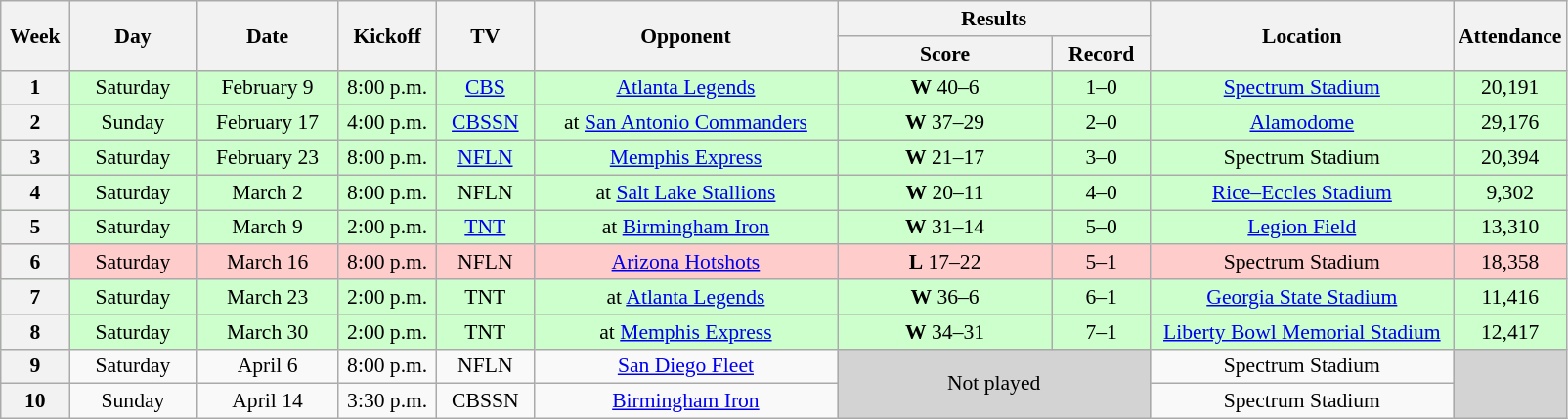<table class="wikitable" style="text-align:center; font-size:90%">
<tr>
<th rowspan="2" width="40">Week</th>
<th rowspan="2" width="80">Day</th>
<th rowspan="2" width="90">Date</th>
<th rowspan="2" width="60">Kickoff</th>
<th rowspan="2" width="60">TV</th>
<th rowspan="2" width="200">Opponent</th>
<th colspan="2" width="200">Results</th>
<th rowspan="2" width="200">Location</th>
<th rowspan="2" width="50">Attendance</th>
</tr>
<tr>
<th width="140">Score</th>
<th width="60">Record</th>
</tr>
<tr bgcolor="#ccffcc">
<th>1</th>
<td>Saturday</td>
<td>February 9</td>
<td>8:00 p.m.</td>
<td><a href='#'>CBS</a></td>
<td><a href='#'>Atlanta Legends</a></td>
<td><strong>W</strong> 40–6</td>
<td>1–0</td>
<td><a href='#'>Spectrum Stadium</a></td>
<td>20,191</td>
</tr>
<tr bgcolor=#ccffcc>
<th>2</th>
<td>Sunday</td>
<td>February 17</td>
<td>4:00 p.m.</td>
<td><a href='#'>CBSSN</a></td>
<td>at <a href='#'>San Antonio Commanders</a></td>
<td><strong>W</strong> 37–29</td>
<td>2–0</td>
<td><a href='#'>Alamodome</a></td>
<td>29,176</td>
</tr>
<tr bgcolor=#ccffcc>
<th>3</th>
<td>Saturday</td>
<td>February 23</td>
<td>8:00 p.m.</td>
<td><a href='#'>NFLN</a></td>
<td><a href='#'>Memphis Express</a></td>
<td><strong>W</strong> 21–17</td>
<td>3–0</td>
<td>Spectrum Stadium</td>
<td>20,394</td>
</tr>
<tr bgcolor=#ccffcc>
<th>4</th>
<td>Saturday</td>
<td>March 2</td>
<td>8:00 p.m.</td>
<td>NFLN</td>
<td>at <a href='#'>Salt Lake Stallions</a></td>
<td><strong>W</strong> 20–11</td>
<td>4–0</td>
<td><a href='#'>Rice–Eccles Stadium</a></td>
<td>9,302</td>
</tr>
<tr bgcolor=#ccffcc>
<th>5</th>
<td>Saturday</td>
<td>March 9</td>
<td>2:00 p.m.</td>
<td><a href='#'>TNT</a></td>
<td>at <a href='#'>Birmingham Iron</a></td>
<td><strong>W</strong> 31–14</td>
<td>5–0</td>
<td><a href='#'>Legion Field</a></td>
<td>13,310</td>
</tr>
<tr bgcolor=#ffcccc>
<th>6</th>
<td>Saturday</td>
<td>March 16</td>
<td>8:00 p.m.</td>
<td>NFLN</td>
<td><a href='#'>Arizona Hotshots</a></td>
<td><strong>L</strong> 17–22</td>
<td>5–1</td>
<td>Spectrum Stadium</td>
<td>18,358</td>
</tr>
<tr bgcolor=#ccffcc>
<th>7</th>
<td>Saturday</td>
<td>March 23</td>
<td>2:00 p.m.</td>
<td>TNT</td>
<td>at <a href='#'>Atlanta Legends</a></td>
<td><strong>W</strong> 36–6</td>
<td>6–1</td>
<td><a href='#'>Georgia State Stadium</a></td>
<td>11,416</td>
</tr>
<tr bgcolor=#ccffcc>
<th>8</th>
<td>Saturday</td>
<td>March 30</td>
<td>2:00 p.m.</td>
<td>TNT</td>
<td>at <a href='#'>Memphis Express</a></td>
<td><strong>W</strong> 34–31</td>
<td>7–1</td>
<td><a href='#'>Liberty Bowl Memorial Stadium</a></td>
<td>12,417</td>
</tr>
<tr bgcolor=>
<th>9</th>
<td>Saturday</td>
<td>April 6</td>
<td>8:00 p.m.</td>
<td>NFLN</td>
<td><a href='#'>San Diego Fleet</a></td>
<td colspan=2 rowspan=2 bgcolor=lightgrey>Not played</td>
<td>Spectrum Stadium</td>
<td colspan=1 rowspan=2 bgcolor=lightgrey> </td>
</tr>
<tr bgcolor=>
<th>10</th>
<td>Sunday</td>
<td>April 14</td>
<td>3:30 p.m.</td>
<td>CBSSN</td>
<td><a href='#'>Birmingham Iron</a></td>
<td>Spectrum Stadium</td>
</tr>
</table>
